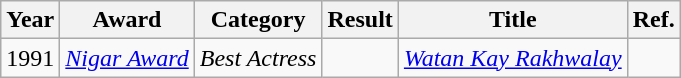<table class="wikitable">
<tr>
<th>Year</th>
<th>Award</th>
<th>Category</th>
<th>Result</th>
<th>Title</th>
<th>Ref.</th>
</tr>
<tr>
<td>1991</td>
<td><em><a href='#'>Nigar Award</a></em></td>
<td><em>Best Actress</em></td>
<td></td>
<td><em><a href='#'>Watan Kay Rakhwalay</a></em></td>
<td></td>
</tr>
</table>
